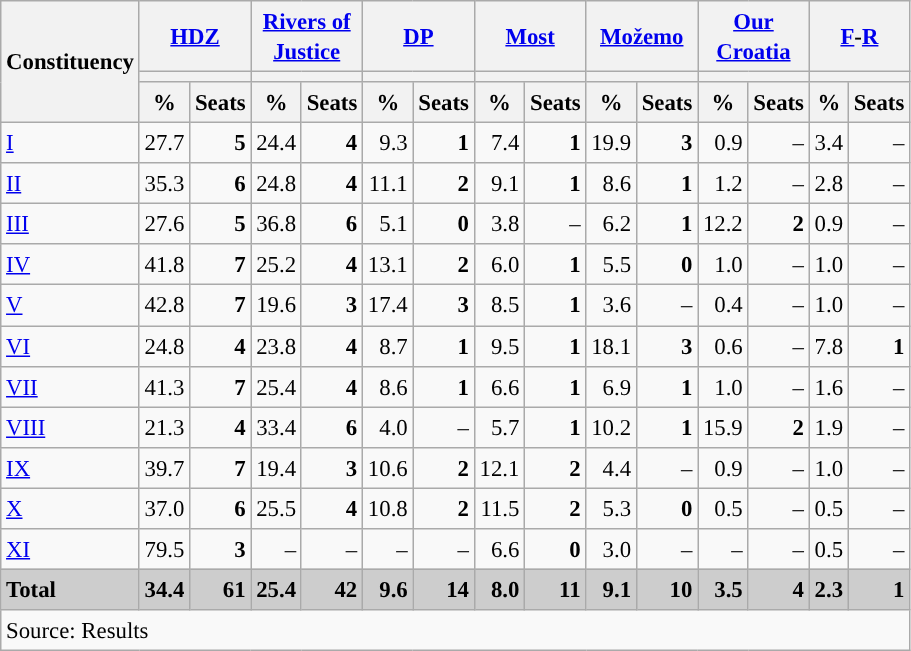<table class="wikitable sortable" style="text-align:right; font-size:95%; line-height:20px">
<tr>
<th rowspan="3">Constituency</th>
<th colspan="2" width="30px" class="unsortable"><a href='#'>HDZ</a></th>
<th colspan="2" width="30px" class="unsortable"><a href='#'>Rivers of Justice</a></th>
<th colspan="2" width="30px" class="unsortable"><a href='#'>DP</a></th>
<th colspan="2" width="30px" class="unsortable"><a href='#'>Most</a></th>
<th colspan="2" width="30px" class="unsortable"><a href='#'>Možemo</a></th>
<th colspan="2" width="30px" class="unsortable"><a href='#'>Our Croatia</a></th>
<th colspan="2" width="30px" class="unsortable"><a href='#'>F</a>-<a href='#'>R</a></th>
</tr>
<tr>
<th colspan="2" style="background:"></th>
<th colspan="2" style="background:"></th>
<th colspan="2" style="background:"></th>
<th colspan="2" style="background:"></th>
<th colspan="2" style="background:"></th>
<th colspan="2" style="background:"></th>
<th colspan="2" style="background:"></th>
</tr>
<tr>
<th data-sort-type="number">%</th>
<th data-sort-type="number">Seats</th>
<th data-sort-type="number">%</th>
<th data-sort-type="number">Seats</th>
<th data-sort-type="number">%</th>
<th data-sort-type="number">Seats</th>
<th data-sort-type="number">%</th>
<th data-sort-type="number">Seats</th>
<th data-sort-type="number">%</th>
<th data-sort-type="number">Seats</th>
<th data-sort-type="number">%</th>
<th data-sort-type="number">Seats</th>
<th data-sort-type="number">%</th>
<th data-sort-type="number">Seats</th>
</tr>
<tr>
<td align="left"><a href='#'>I</a></td>
<td style="background:">27.7</td>
<td><strong>5</strong></td>
<td>24.4</td>
<td><strong>4</strong></td>
<td>9.3</td>
<td><strong>1</strong></td>
<td>7.4</td>
<td><strong>1</strong></td>
<td>19.9</td>
<td><strong>3</strong></td>
<td>0.9</td>
<td>–</td>
<td>3.4</td>
<td>–</td>
</tr>
<tr>
<td align="left"><a href='#'>II</a></td>
<td style="background:">35.3</td>
<td><strong>6</strong></td>
<td>24.8</td>
<td><strong>4</strong></td>
<td>11.1</td>
<td><strong>2</strong></td>
<td>9.1</td>
<td><strong>1</strong></td>
<td>8.6</td>
<td><strong>1</strong></td>
<td>1.2</td>
<td>–</td>
<td>2.8</td>
<td>–</td>
</tr>
<tr>
<td align="left"><a href='#'>III</a></td>
<td>27.6</td>
<td><strong>5</strong></td>
<td style="background:">36.8</td>
<td><strong>6</strong></td>
<td>5.1</td>
<td><strong>0</strong></td>
<td>3.8</td>
<td>–</td>
<td>6.2</td>
<td><strong>1</strong></td>
<td>12.2</td>
<td><strong>2</strong></td>
<td>0.9</td>
<td>–</td>
</tr>
<tr>
<td align="left"><a href='#'>IV</a></td>
<td style="background:">41.8</td>
<td><strong>7</strong></td>
<td>25.2</td>
<td><strong>4</strong></td>
<td>13.1</td>
<td><strong>2</strong></td>
<td>6.0</td>
<td><strong>1</strong></td>
<td>5.5</td>
<td><strong>0</strong></td>
<td>1.0</td>
<td>–</td>
<td>1.0</td>
<td>–</td>
</tr>
<tr>
<td align="left"><a href='#'>V</a></td>
<td style="background:">42.8</td>
<td><strong>7</strong></td>
<td>19.6</td>
<td><strong>3</strong></td>
<td>17.4</td>
<td><strong>3</strong></td>
<td>8.5</td>
<td><strong>1</strong></td>
<td>3.6</td>
<td>–</td>
<td>0.4</td>
<td>–</td>
<td>1.0</td>
<td>–</td>
</tr>
<tr>
<td align="left"><a href='#'>VI</a></td>
<td style="background:">24.8</td>
<td><strong>4</strong></td>
<td>23.8</td>
<td><strong>4</strong></td>
<td>8.7</td>
<td><strong>1</strong></td>
<td>9.5</td>
<td><strong>1</strong></td>
<td>18.1</td>
<td><strong>3</strong></td>
<td>0.6</td>
<td>–</td>
<td>7.8</td>
<td><strong>1</strong></td>
</tr>
<tr>
<td align="left"><a href='#'>VII</a></td>
<td style="background:">41.3</td>
<td><strong>7</strong></td>
<td>25.4</td>
<td><strong>4</strong></td>
<td>8.6</td>
<td><strong>1</strong></td>
<td>6.6</td>
<td><strong>1</strong></td>
<td>6.9</td>
<td><strong>1</strong></td>
<td>1.0</td>
<td>–</td>
<td>1.6</td>
<td>–</td>
</tr>
<tr>
<td align="left"><a href='#'>VIII</a></td>
<td>21.3</td>
<td><strong>4</strong></td>
<td style="background:">33.4</td>
<td><strong>6</strong></td>
<td>4.0</td>
<td>–</td>
<td>5.7</td>
<td><strong>1</strong></td>
<td>10.2</td>
<td><strong>1</strong></td>
<td>15.9</td>
<td><strong>2</strong></td>
<td>1.9</td>
<td>–</td>
</tr>
<tr>
<td align="left"><a href='#'>IX</a></td>
<td style="background:">39.7</td>
<td><strong>7</strong></td>
<td>19.4</td>
<td><strong>3</strong></td>
<td>10.6</td>
<td><strong>2</strong></td>
<td>12.1</td>
<td><strong>2</strong></td>
<td>4.4</td>
<td>–</td>
<td>0.9</td>
<td>–</td>
<td>1.0</td>
<td>–</td>
</tr>
<tr>
<td align="left"><a href='#'>X</a></td>
<td style="background:">37.0</td>
<td><strong>6</strong></td>
<td>25.5</td>
<td><strong>4</strong></td>
<td>10.8</td>
<td><strong>2</strong></td>
<td>11.5</td>
<td><strong>2</strong></td>
<td>5.3</td>
<td><strong>0</strong></td>
<td>0.5</td>
<td>–</td>
<td>0.5</td>
<td>–</td>
</tr>
<tr>
<td align="left"><a href='#'>XI</a></td>
<td style="background:">79.5</td>
<td><strong>3</strong></td>
<td>–</td>
<td>–</td>
<td>–</td>
<td>–</td>
<td>6.6</td>
<td><strong>0</strong></td>
<td>3.0</td>
<td>–</td>
<td>–</td>
<td>–</td>
<td>0.5</td>
<td>–</td>
</tr>
<tr style="background:#CDCDCD">
<td align="left"><strong>Total</strong></td>
<td><strong>34.4</strong></td>
<td><strong>61</strong></td>
<td><strong>25.4</strong></td>
<td><strong>42</strong></td>
<td><strong>9.6</strong></td>
<td><strong>14</strong></td>
<td><strong>8.0</strong></td>
<td><strong>11</strong></td>
<td><strong>9.1</strong></td>
<td><strong>10</strong></td>
<td><strong>3.5</strong></td>
<td><strong>4</strong></td>
<td><strong>2.3</strong></td>
<td><strong>1</strong></td>
</tr>
<tr>
<th colspan="16" style="text-align:left; font-weight:normal; background:#F9F9F9">Source: Results</th>
</tr>
</table>
